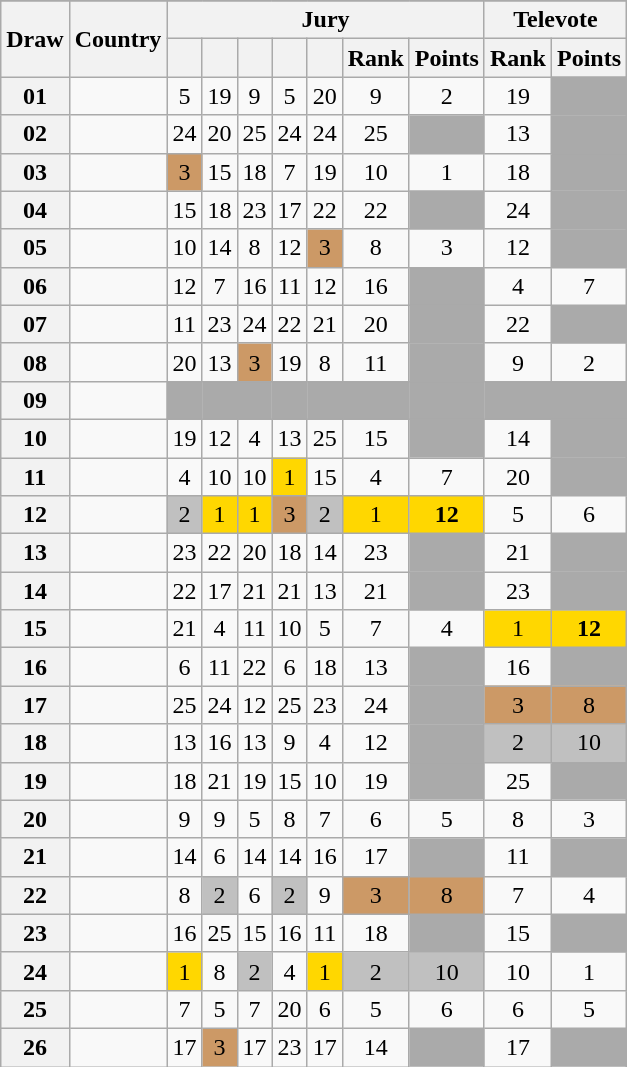<table class="sortable wikitable collapsible plainrowheaders" style="text-align:center;">
<tr>
</tr>
<tr>
<th scope="col" rowspan="2">Draw</th>
<th scope="col" rowspan="2">Country</th>
<th scope="col" colspan="7">Jury</th>
<th scope="col" colspan="2">Televote</th>
</tr>
<tr>
<th scope="col"><small></small></th>
<th scope="col"><small></small></th>
<th scope="col"><small></small></th>
<th scope="col"><small></small></th>
<th scope="col"><small></small></th>
<th scope="col">Rank</th>
<th scope="col">Points</th>
<th scope="col">Rank</th>
<th scope="col">Points</th>
</tr>
<tr>
<th scope="row" style="text-align:center;">01</th>
<td style="text-align:left;"></td>
<td>5</td>
<td>19</td>
<td>9</td>
<td>5</td>
<td>20</td>
<td>9</td>
<td>2</td>
<td>19</td>
<td style="background:#AAAAAA;"></td>
</tr>
<tr>
<th scope="row" style="text-align:center;">02</th>
<td style="text-align:left;"></td>
<td>24</td>
<td>20</td>
<td>25</td>
<td>24</td>
<td>24</td>
<td>25</td>
<td style="background:#AAAAAA;"></td>
<td>13</td>
<td style="background:#AAAAAA;"></td>
</tr>
<tr>
<th scope="row" style="text-align:center;">03</th>
<td style="text-align:left;"></td>
<td style="background:#CC9966;">3</td>
<td>15</td>
<td>18</td>
<td>7</td>
<td>19</td>
<td>10</td>
<td>1</td>
<td>18</td>
<td style="background:#AAAAAA;"></td>
</tr>
<tr>
<th scope="row" style="text-align:center;">04</th>
<td style="text-align:left;"></td>
<td>15</td>
<td>18</td>
<td>23</td>
<td>17</td>
<td>22</td>
<td>22</td>
<td style="background:#AAAAAA;"></td>
<td>24</td>
<td style="background:#AAAAAA;"></td>
</tr>
<tr>
<th scope="row" style="text-align:center;">05</th>
<td style="text-align:left;"></td>
<td>10</td>
<td>14</td>
<td>8</td>
<td>12</td>
<td style="background:#CC9966;">3</td>
<td>8</td>
<td>3</td>
<td>12</td>
<td style="background:#AAAAAA;"></td>
</tr>
<tr>
<th scope="row" style="text-align:center;">06</th>
<td style="text-align:left;"></td>
<td>12</td>
<td>7</td>
<td>16</td>
<td>11</td>
<td>12</td>
<td>16</td>
<td style="background:#AAAAAA;"></td>
<td>4</td>
<td>7</td>
</tr>
<tr>
<th scope="row" style="text-align:center;">07</th>
<td style="text-align:left;"></td>
<td>11</td>
<td>23</td>
<td>24</td>
<td>22</td>
<td>21</td>
<td>20</td>
<td style="background:#AAAAAA;"></td>
<td>22</td>
<td style="background:#AAAAAA;"></td>
</tr>
<tr>
<th scope="row" style="text-align:center;">08</th>
<td style="text-align:left;"></td>
<td>20</td>
<td>13</td>
<td style="background:#CC9966;">3</td>
<td>19</td>
<td>8</td>
<td>11</td>
<td style="background:#AAAAAA;"></td>
<td>9</td>
<td>2</td>
</tr>
<tr class="sortbottom">
<th scope="row" style="text-align:center;">09</th>
<td style="text-align:left;"></td>
<td style="background:#AAAAAA;"></td>
<td style="background:#AAAAAA;"></td>
<td style="background:#AAAAAA;"></td>
<td style="background:#AAAAAA;"></td>
<td style="background:#AAAAAA;"></td>
<td style="background:#AAAAAA;"></td>
<td style="background:#AAAAAA;"></td>
<td style="background:#AAAAAA;"></td>
<td style="background:#AAAAAA;"></td>
</tr>
<tr>
<th scope="row" style="text-align:center;">10</th>
<td style="text-align:left;"></td>
<td>19</td>
<td>12</td>
<td>4</td>
<td>13</td>
<td>25</td>
<td>15</td>
<td style="background:#AAAAAA;"></td>
<td>14</td>
<td style="background:#AAAAAA;"></td>
</tr>
<tr>
<th scope="row" style="text-align:center;">11</th>
<td style="text-align:left;"></td>
<td>4</td>
<td>10</td>
<td>10</td>
<td style="background:gold;">1</td>
<td>15</td>
<td>4</td>
<td>7</td>
<td>20</td>
<td style="background:#AAAAAA;"></td>
</tr>
<tr>
<th scope="row" style="text-align:center;">12</th>
<td style="text-align:left;"></td>
<td style="background:silver;">2</td>
<td style="background:gold;">1</td>
<td style="background:gold;">1</td>
<td style="background:#CC9966;">3</td>
<td style="background:silver;">2</td>
<td style="background:gold;">1</td>
<td style="background:gold;"><strong>12</strong></td>
<td>5</td>
<td>6</td>
</tr>
<tr>
<th scope="row" style="text-align:center;">13</th>
<td style="text-align:left;"></td>
<td>23</td>
<td>22</td>
<td>20</td>
<td>18</td>
<td>14</td>
<td>23</td>
<td style="background:#AAAAAA;"></td>
<td>21</td>
<td style="background:#AAAAAA;"></td>
</tr>
<tr>
<th scope="row" style="text-align:center;">14</th>
<td style="text-align:left;"></td>
<td>22</td>
<td>17</td>
<td>21</td>
<td>21</td>
<td>13</td>
<td>21</td>
<td style="background:#AAAAAA;"></td>
<td>23</td>
<td style="background:#AAAAAA;"></td>
</tr>
<tr>
<th scope="row" style="text-align:center;">15</th>
<td style="text-align:left;"></td>
<td>21</td>
<td>4</td>
<td>11</td>
<td>10</td>
<td>5</td>
<td>7</td>
<td>4</td>
<td style="background:gold;">1</td>
<td style="background:gold;"><strong>12</strong></td>
</tr>
<tr>
<th scope="row" style="text-align:center;">16</th>
<td style="text-align:left;"></td>
<td>6</td>
<td>11</td>
<td>22</td>
<td>6</td>
<td>18</td>
<td>13</td>
<td style="background:#AAAAAA;"></td>
<td>16</td>
<td style="background:#AAAAAA;"></td>
</tr>
<tr>
<th scope="row" style="text-align:center;">17</th>
<td style="text-align:left;"></td>
<td>25</td>
<td>24</td>
<td>12</td>
<td>25</td>
<td>23</td>
<td>24</td>
<td style="background:#AAAAAA;"></td>
<td style="background:#CC9966;">3</td>
<td style="background:#CC9966;">8</td>
</tr>
<tr>
<th scope="row" style="text-align:center;">18</th>
<td style="text-align:left;"></td>
<td>13</td>
<td>16</td>
<td>13</td>
<td>9</td>
<td>4</td>
<td>12</td>
<td style="background:#AAAAAA;"></td>
<td style="background:silver;">2</td>
<td style="background:silver;">10</td>
</tr>
<tr>
<th scope="row" style="text-align:center;">19</th>
<td style="text-align:left;"></td>
<td>18</td>
<td>21</td>
<td>19</td>
<td>15</td>
<td>10</td>
<td>19</td>
<td style="background:#AAAAAA;"></td>
<td>25</td>
<td style="background:#AAAAAA;"></td>
</tr>
<tr>
<th scope="row" style="text-align:center;">20</th>
<td style="text-align:left;"></td>
<td>9</td>
<td>9</td>
<td>5</td>
<td>8</td>
<td>7</td>
<td>6</td>
<td>5</td>
<td>8</td>
<td>3</td>
</tr>
<tr>
<th scope="row" style="text-align:center;">21</th>
<td style="text-align:left;"></td>
<td>14</td>
<td>6</td>
<td>14</td>
<td>14</td>
<td>16</td>
<td>17</td>
<td style="background:#AAAAAA;"></td>
<td>11</td>
<td style="background:#AAAAAA;"></td>
</tr>
<tr>
<th scope="row" style="text-align:center;">22</th>
<td style="text-align:left;"></td>
<td>8</td>
<td style="background:silver;">2</td>
<td>6</td>
<td style="background:silver;">2</td>
<td>9</td>
<td style="background:#CC9966;">3</td>
<td style="background:#CC9966;">8</td>
<td>7</td>
<td>4</td>
</tr>
<tr>
<th scope="row" style="text-align:center;">23</th>
<td style="text-align:left;"></td>
<td>16</td>
<td>25</td>
<td>15</td>
<td>16</td>
<td>11</td>
<td>18</td>
<td style="background:#AAAAAA;"></td>
<td>15</td>
<td style="background:#AAAAAA;"></td>
</tr>
<tr>
<th scope="row" style="text-align:center;">24</th>
<td style="text-align:left;"></td>
<td style="background:gold;">1</td>
<td>8</td>
<td style="background:silver;">2</td>
<td>4</td>
<td style="background:gold;">1</td>
<td style="background:silver;">2</td>
<td style="background:silver;">10</td>
<td>10</td>
<td>1</td>
</tr>
<tr>
<th scope="row" style="text-align:center;">25</th>
<td style="text-align:left;"></td>
<td>7</td>
<td>5</td>
<td>7</td>
<td>20</td>
<td>6</td>
<td>5</td>
<td>6</td>
<td>6</td>
<td>5</td>
</tr>
<tr>
<th scope="row" style="text-align:center;">26</th>
<td style="text-align:left;"></td>
<td>17</td>
<td style="background:#CC9966;">3</td>
<td>17</td>
<td>23</td>
<td>17</td>
<td>14</td>
<td style="background:#AAAAAA;"></td>
<td>17</td>
<td style="background:#AAAAAA;"></td>
</tr>
</table>
